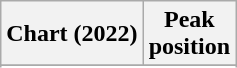<table class="wikitable sortable plainrowheaders" style="text-align:center">
<tr>
<th scope="col">Chart (2022)</th>
<th scope="col">Peak<br> position</th>
</tr>
<tr>
</tr>
<tr>
</tr>
</table>
